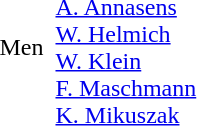<table>
<tr>
<td>Men</td>
<td valign=top></td>
<td valign=top> <br> <a href='#'>A. Annasens</a> <br> <a href='#'>W. Helmich</a> <br> <a href='#'>W. Klein</a> <br> <a href='#'>F. Maschmann</a> <br> <a href='#'>K. Mikuszak</a></td>
<td valign=top></td>
</tr>
</table>
